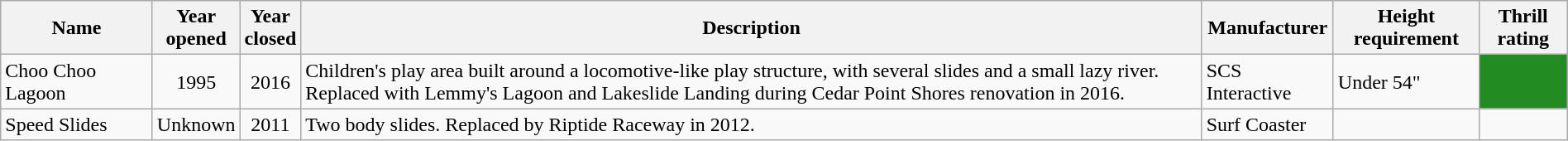<table class="wikitable sortable" style="width: 100%">
<tr>
<th scope="col" style="width:115px;">Name</th>
<th scope="col" style="width:40px;">Year opened</th>
<th scope="col" style="width:40px;">Year closed</th>
<th>Description</th>
<th>Manufacturer</th>
<th>Height requirement</th>
<th>Thrill rating</th>
</tr>
<tr>
<td>Choo Choo Lagoon</td>
<td style="text-align:center;">1995</td>
<td style="text-align:center;">2016</td>
<td>Children's play area built around a locomotive-like play structure, with several slides and a small lazy river. Replaced with Lemmy's Lagoon and Lakeslide Landing during Cedar Point Shores renovation in 2016.</td>
<td>SCS Interactive</td>
<td>Under 54"</td>
<td style="background:#228B22; text-align:center;"><strong></strong></td>
</tr>
<tr>
<td>Speed Slides</td>
<td style="text-align:center;">Unknown</td>
<td style="text-align:center;">2011</td>
<td>Two body slides. Replaced by Riptide Raceway in 2012.</td>
<td>Surf Coaster</td>
<td></td>
<td></td>
</tr>
</table>
